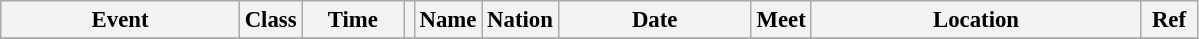<table class="wikitable" style="font-size: 95%;">
<tr>
<th style="width:10em">Event</th>
<th>Class</th>
<th style="width:4em">Time</th>
<th class="unsortable"></th>
<th>Name</th>
<th>Nation</th>
<th style="width:8em">Date</th>
<th>Meet</th>
<th style="width:14em">Location</th>
<th style="width:2em">Ref</th>
</tr>
<tr>
</tr>
</table>
